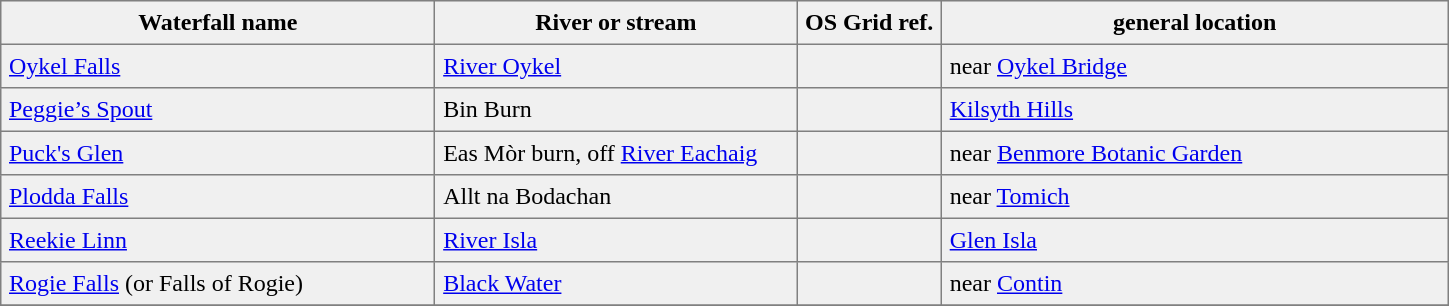<table border=1 cellspacing=0 cellpadding=5 style="border-collapse: collapse; background:#f0f0f0;">
<tr>
<th width=30%>Waterfall name</th>
<th width=25%>River or stream</th>
<th width=10%>OS Grid ref.</th>
<th width=35%>general location</th>
</tr>
<tr>
<td><a href='#'>Oykel Falls</a></td>
<td><a href='#'>River Oykel</a></td>
<td></td>
<td>near <a href='#'>Oykel Bridge</a></td>
</tr>
<tr>
<td><a href='#'>Peggie’s Spout</a></td>
<td>Bin Burn</td>
<td></td>
<td><a href='#'>Kilsyth Hills</a></td>
</tr>
<tr>
<td><a href='#'>Puck's Glen</a></td>
<td>Eas Mòr burn, off <a href='#'>River Eachaig</a></td>
<td></td>
<td>near <a href='#'>Benmore Botanic Garden</a></td>
</tr>
<tr>
<td><a href='#'>Plodda Falls</a></td>
<td>Allt na Bodachan</td>
<td></td>
<td>near <a href='#'>Tomich</a></td>
</tr>
<tr>
<td><a href='#'>Reekie Linn</a></td>
<td><a href='#'>River Isla</a></td>
<td></td>
<td><a href='#'>Glen Isla</a></td>
</tr>
<tr>
<td><a href='#'>Rogie Falls</a> (or Falls of Rogie)</td>
<td><a href='#'>Black Water</a></td>
<td></td>
<td>near <a href='#'>Contin</a></td>
</tr>
<tr>
</tr>
</table>
